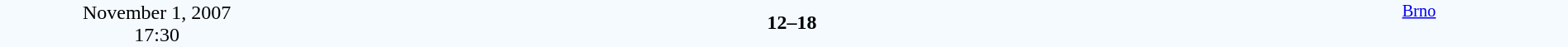<table style="width: 100%; background:#F5FAFF;" cellspacing="0">
<tr>
<td align=center rowspan=3 width=20%>November 1, 2007<br>17:30</td>
</tr>
<tr>
<td width=24% align=right></td>
<td align=center width=13%><strong>12–18</strong></td>
<td width=24%></td>
<td style=font-size:85% rowspan=3 valign=top align=center><a href='#'>Brno</a></td>
</tr>
<tr style=font-size:85%>
<td align=right></td>
<td align=center></td>
<td></td>
</tr>
</table>
